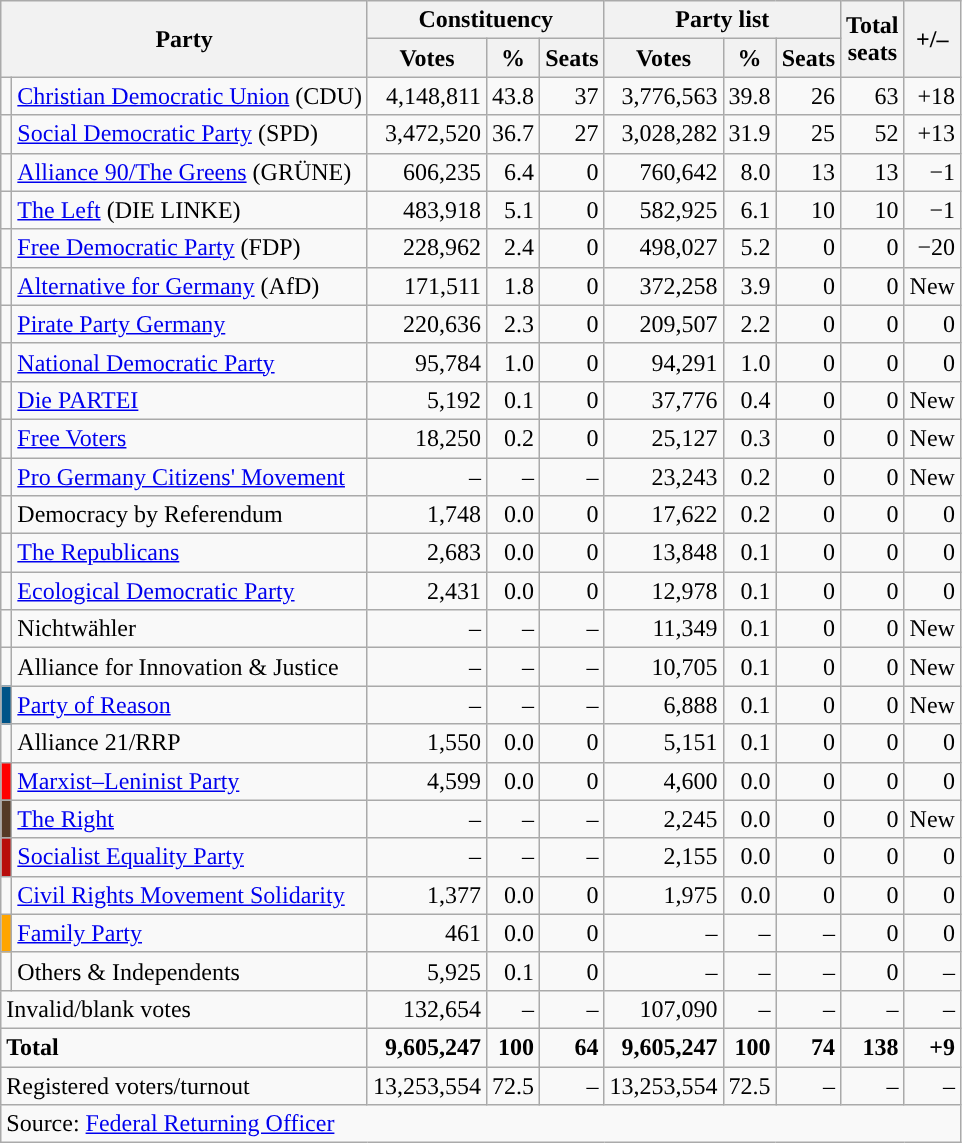<table class="wikitable" style="text-align:right">
<tr>
<th colspan="2" rowspan="2">Party</th>
<th colspan="3">Constituency</th>
<th colspan="3">Party list</th>
<th rowspan="2">Total<br>seats</th>
<th rowspan="2">+/–</th>
</tr>
<tr>
<th>Votes</th>
<th>%</th>
<th>Seats</th>
<th>Votes</th>
<th>%</th>
<th>Seats</th>
</tr>
<tr>
<td></td>
<td align="left"><a href='#'>Christian Democratic Union</a> (CDU)</td>
<td>4,148,811</td>
<td>43.8</td>
<td>37</td>
<td>3,776,563</td>
<td>39.8</td>
<td>26</td>
<td>63</td>
<td>+18</td>
</tr>
<tr>
<td></td>
<td align="left"><a href='#'>Social Democratic Party</a> (SPD)</td>
<td>3,472,520</td>
<td>36.7</td>
<td>27</td>
<td>3,028,282</td>
<td>31.9</td>
<td>25</td>
<td>52</td>
<td>+13</td>
</tr>
<tr>
<td></td>
<td align="left"><a href='#'>Alliance 90/The Greens</a> (GRÜNE)</td>
<td>606,235</td>
<td>6.4</td>
<td>0</td>
<td>760,642</td>
<td>8.0</td>
<td>13</td>
<td>13</td>
<td>−1</td>
</tr>
<tr>
<td></td>
<td align="left"><a href='#'>The Left</a> (DIE LINKE)</td>
<td>483,918</td>
<td>5.1</td>
<td>0</td>
<td>582,925</td>
<td>6.1</td>
<td>10</td>
<td>10</td>
<td>−1</td>
</tr>
<tr>
<td></td>
<td align="left"><a href='#'>Free Democratic Party</a> (FDP)</td>
<td>228,962</td>
<td>2.4</td>
<td>0</td>
<td>498,027</td>
<td>5.2</td>
<td>0</td>
<td>0</td>
<td>−20</td>
</tr>
<tr>
<td></td>
<td align="left"><a href='#'>Alternative for Germany</a> (AfD)</td>
<td>171,511</td>
<td>1.8</td>
<td>0</td>
<td>372,258</td>
<td>3.9</td>
<td>0</td>
<td>0</td>
<td>New</td>
</tr>
<tr>
<td style="background-color:"></td>
<td align="left"><a href='#'>Pirate Party Germany</a></td>
<td>220,636</td>
<td>2.3</td>
<td>0</td>
<td>209,507</td>
<td>2.2</td>
<td>0</td>
<td>0</td>
<td>0</td>
</tr>
<tr>
<td style="background-color:"></td>
<td align="left"><a href='#'>National Democratic Party</a></td>
<td>95,784</td>
<td>1.0</td>
<td>0</td>
<td>94,291</td>
<td>1.0</td>
<td>0</td>
<td>0</td>
<td>0</td>
</tr>
<tr>
<td style="background-color:"></td>
<td align="left"><a href='#'>Die PARTEI</a></td>
<td>5,192</td>
<td>0.1</td>
<td>0</td>
<td>37,776</td>
<td>0.4</td>
<td>0</td>
<td>0</td>
<td>New</td>
</tr>
<tr>
<td style="background-color:"></td>
<td align="left"><a href='#'>Free Voters</a></td>
<td>18,250</td>
<td>0.2</td>
<td>0</td>
<td>25,127</td>
<td>0.3</td>
<td>0</td>
<td>0</td>
<td>New</td>
</tr>
<tr>
<td></td>
<td align="left"><a href='#'>Pro Germany Citizens' Movement</a></td>
<td>–</td>
<td>–</td>
<td>–</td>
<td>23,243</td>
<td>0.2</td>
<td>0</td>
<td>0</td>
<td>New</td>
</tr>
<tr>
<td></td>
<td align="left">Democracy by Referendum</td>
<td>1,748</td>
<td>0.0</td>
<td>0</td>
<td>17,622</td>
<td>0.2</td>
<td>0</td>
<td>0</td>
<td>0</td>
</tr>
<tr>
<td style="background-color:"></td>
<td align="left"><a href='#'>The Republicans</a></td>
<td>2,683</td>
<td>0.0</td>
<td>0</td>
<td>13,848</td>
<td>0.1</td>
<td>0</td>
<td>0</td>
<td>0</td>
</tr>
<tr>
<td style="background-color:"></td>
<td align="left"><a href='#'>Ecological Democratic Party</a></td>
<td>2,431</td>
<td>0.0</td>
<td>0</td>
<td>12,978</td>
<td>0.1</td>
<td>0</td>
<td>0</td>
<td>0</td>
</tr>
<tr>
<td></td>
<td align="left">Nichtwähler</td>
<td>–</td>
<td>–</td>
<td>–</td>
<td>11,349</td>
<td>0.1</td>
<td>0</td>
<td>0</td>
<td>New</td>
</tr>
<tr>
<td></td>
<td align="left">Alliance for Innovation & Justice</td>
<td>–</td>
<td>–</td>
<td>–</td>
<td>10,705</td>
<td>0.1</td>
<td>0</td>
<td>0</td>
<td>New</td>
</tr>
<tr>
<td style="background-color:#005488"></td>
<td align="left"><a href='#'>Party of Reason</a></td>
<td>–</td>
<td>–</td>
<td>–</td>
<td>6,888</td>
<td>0.1</td>
<td>0</td>
<td>0</td>
<td>New</td>
</tr>
<tr>
<td></td>
<td align="left">Alliance 21/RRP</td>
<td>1,550</td>
<td>0.0</td>
<td>0</td>
<td>5,151</td>
<td>0.1</td>
<td>0</td>
<td>0</td>
<td>0</td>
</tr>
<tr>
<td style="background-color:red"></td>
<td align="left"><a href='#'>Marxist–Leninist Party</a></td>
<td>4,599</td>
<td>0.0</td>
<td>0</td>
<td>4,600</td>
<td>0.0</td>
<td>0</td>
<td>0</td>
<td>0</td>
</tr>
<tr>
<td style="background-color:#553A26"></td>
<td align="left"><a href='#'>The Right</a></td>
<td>–</td>
<td>–</td>
<td>–</td>
<td>2,245</td>
<td>0.0</td>
<td>0</td>
<td>0</td>
<td>New</td>
</tr>
<tr>
<td style="background-color:#B80D0C"></td>
<td align="left"><a href='#'>Socialist Equality Party</a></td>
<td>–</td>
<td>–</td>
<td>–</td>
<td>2,155</td>
<td>0.0</td>
<td>0</td>
<td>0</td>
<td>0</td>
</tr>
<tr>
<td></td>
<td align="left"><a href='#'>Civil Rights Movement Solidarity</a></td>
<td>1,377</td>
<td>0.0</td>
<td>0</td>
<td>1,975</td>
<td>0.0</td>
<td>0</td>
<td>0</td>
<td>0</td>
</tr>
<tr>
<td style="background-color:#FFA500"></td>
<td align="left"><a href='#'>Family Party</a></td>
<td>461</td>
<td>0.0</td>
<td>0</td>
<td>–</td>
<td>–</td>
<td>–</td>
<td>0</td>
<td>0</td>
</tr>
<tr>
<td></td>
<td align="left">Others & Independents</td>
<td>5,925</td>
<td>0.1</td>
<td>0</td>
<td>–</td>
<td>–</td>
<td>–</td>
<td>0</td>
<td>–</td>
</tr>
<tr>
<td colspan="2" align="left">Invalid/blank votes</td>
<td>132,654</td>
<td>–</td>
<td>–</td>
<td>107,090</td>
<td>–</td>
<td>–</td>
<td>–</td>
<td>–</td>
</tr>
<tr>
<td colspan="2" align="left"><strong>Total</strong></td>
<td><strong>9,605,247</strong></td>
<td><strong>100</strong></td>
<td><strong>64</strong></td>
<td><strong>9,605,247</strong></td>
<td><strong>100</strong></td>
<td><strong>74</strong></td>
<td><strong>138</strong></td>
<td><strong>+9</strong></td>
</tr>
<tr>
<td colspan="2" align="left">Registered voters/turnout</td>
<td>13,253,554</td>
<td>72.5</td>
<td>–</td>
<td>13,253,554</td>
<td>72.5</td>
<td>–</td>
<td>–</td>
<td>–</td>
</tr>
<tr>
<td colspan="10" align="left">Source: <a href='#'>Federal Returning Officer</a></td>
</tr>
</table>
